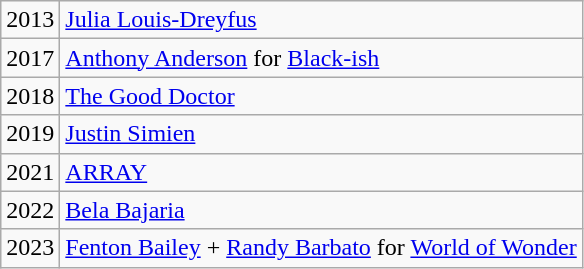<table class="wikitable">
<tr>
<td>2013</td>
<td><a href='#'>Julia Louis-Dreyfus</a></td>
</tr>
<tr>
<td>2017</td>
<td><a href='#'>Anthony Anderson</a> for <a href='#'>Black-ish</a></td>
</tr>
<tr>
<td>2018</td>
<td><a href='#'>The Good Doctor</a></td>
</tr>
<tr>
<td>2019</td>
<td><a href='#'>Justin Simien</a></td>
</tr>
<tr>
<td>2021</td>
<td><a href='#'>ARRAY</a></td>
</tr>
<tr>
<td>2022</td>
<td><a href='#'>Bela Bajaria</a></td>
</tr>
<tr>
<td>2023</td>
<td><a href='#'>Fenton Bailey</a> + <a href='#'>Randy Barbato</a> for <a href='#'>World of Wonder</a></td>
</tr>
</table>
